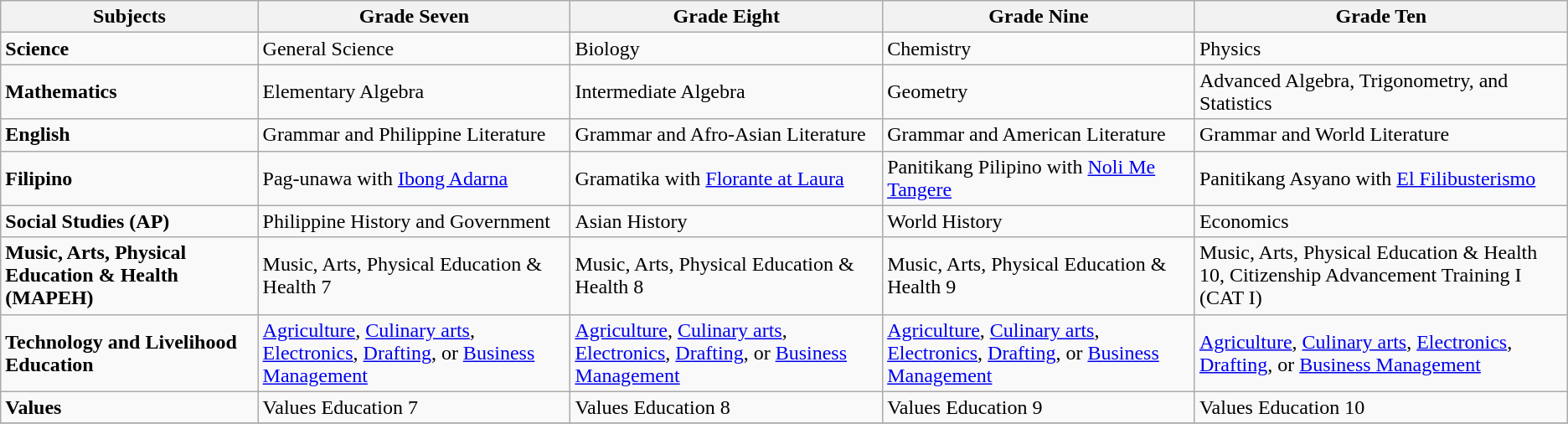<table class="wikitable">
<tr>
<th><strong>Subjects</strong></th>
<th><strong>Grade Seven</strong></th>
<th><strong>Grade Eight</strong></th>
<th><strong>Grade Nine</strong></th>
<th><strong>Grade Ten</strong></th>
</tr>
<tr>
<td><strong>Science</strong></td>
<td>General Science</td>
<td>Biology</td>
<td>Chemistry</td>
<td>Physics</td>
</tr>
<tr>
<td><strong>Mathematics</strong></td>
<td>Elementary Algebra</td>
<td>Intermediate Algebra</td>
<td>Geometry</td>
<td>Advanced Algebra, Trigonometry, and Statistics</td>
</tr>
<tr>
<td><strong>English</strong></td>
<td>Grammar and Philippine Literature</td>
<td>Grammar and Afro-Asian Literature</td>
<td>Grammar and American Literature</td>
<td>Grammar and World Literature</td>
</tr>
<tr>
<td><strong>Filipino</strong></td>
<td>Pag-unawa with <a href='#'>Ibong Adarna</a></td>
<td>Gramatika with <a href='#'>Florante at Laura</a></td>
<td>Panitikang Pilipino with <a href='#'>Noli Me Tangere</a></td>
<td>Panitikang Asyano with <a href='#'>El Filibusterismo</a></td>
</tr>
<tr>
<td><strong>Social Studies (AP)</strong></td>
<td>Philippine History and Government</td>
<td>Asian History</td>
<td>World History</td>
<td>Economics</td>
</tr>
<tr>
<td><strong>Music, Arts, Physical Education & Health (MAPEH)</strong></td>
<td>Music, Arts, Physical Education & Health 7</td>
<td>Music, Arts, Physical Education & Health 8</td>
<td>Music, Arts, Physical Education & Health 9</td>
<td>Music, Arts, Physical Education & Health 10, Citizenship Advancement Training I (CAT I)</td>
</tr>
<tr>
<td><strong>Technology and Livelihood Education</strong></td>
<td><a href='#'>Agriculture</a>, <a href='#'>Culinary arts</a>, <a href='#'>Electronics</a>, <a href='#'>Drafting</a>, or <a href='#'>Business Management</a></td>
<td><a href='#'>Agriculture</a>, <a href='#'>Culinary arts</a>, <a href='#'>Electronics</a>, <a href='#'>Drafting</a>, or <a href='#'>Business Management</a></td>
<td><a href='#'>Agriculture</a>, <a href='#'>Culinary arts</a>, <a href='#'>Electronics</a>, <a href='#'>Drafting</a>, or <a href='#'>Business Management</a></td>
<td><a href='#'>Agriculture</a>, <a href='#'>Culinary arts</a>, <a href='#'>Electronics</a>, <a href='#'>Drafting</a>, or <a href='#'>Business Management</a></td>
</tr>
<tr>
<td><strong>Values</strong></td>
<td>Values Education 7</td>
<td>Values Education 8</td>
<td>Values Education 9</td>
<td>Values Education 10</td>
</tr>
<tr>
</tr>
</table>
